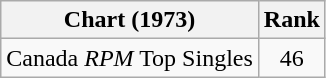<table class="wikitable">
<tr>
<th>Chart (1973)</th>
<th>Rank</th>
</tr>
<tr>
<td>Canada <em>RPM</em> Top Singles</td>
<td style="text-align:center;">46</td>
</tr>
</table>
